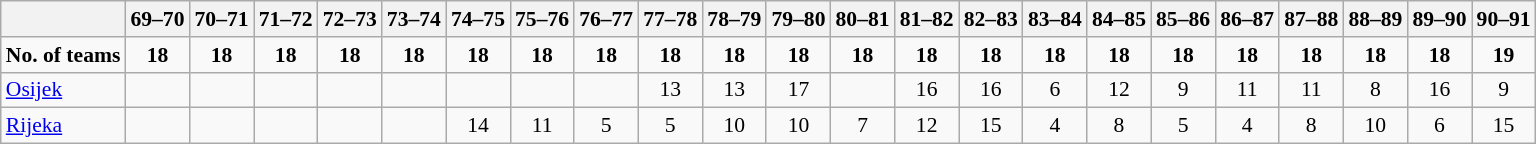<table border=1 bordercolor="#CCCCCC" class=wikitable style="font-size:90%;">
<tr align=LEFT valign=CENTER>
<th></th>
<th>69–70</th>
<th>70–71</th>
<th>71–72</th>
<th>72–73</th>
<th>73–74</th>
<th>74–75</th>
<th>75–76</th>
<th>76–77</th>
<th>77–78</th>
<th>78–79</th>
<th>79–80</th>
<th>80–81</th>
<th>81–82</th>
<th>82–83</th>
<th>83–84</th>
<th>84–85</th>
<th>85–86</th>
<th>86–87</th>
<th>87–88</th>
<th>88–89</th>
<th>89–90</th>
<th>90–91</th>
</tr>
<tr align=CENTER>
<td><strong>No. of teams</strong></td>
<td><strong>18</strong></td>
<td><strong>18</strong></td>
<td><strong>18</strong></td>
<td><strong>18</strong></td>
<td><strong>18</strong></td>
<td><strong>18</strong></td>
<td><strong>18</strong></td>
<td><strong>18</strong></td>
<td><strong>18</strong></td>
<td><strong>18</strong></td>
<td><strong>18</strong></td>
<td><strong>18</strong></td>
<td><strong>18</strong></td>
<td><strong>18</strong></td>
<td><strong>18</strong></td>
<td><strong>18</strong></td>
<td><strong>18</strong></td>
<td><strong>18</strong></td>
<td><strong>18</strong></td>
<td><strong>18</strong></td>
<td><strong>18</strong></td>
<td><strong>19</strong></td>
</tr>
<tr align=CENTER valign=BOTTOM>
<td align=LEFT><a href='#'>Osijek</a></td>
<td></td>
<td></td>
<td></td>
<td></td>
<td></td>
<td></td>
<td></td>
<td></td>
<td>13</td>
<td>13</td>
<td>17</td>
<td></td>
<td>16</td>
<td>16</td>
<td>6</td>
<td>12</td>
<td>9</td>
<td>11</td>
<td>11</td>
<td>8</td>
<td>16</td>
<td>9</td>
</tr>
<tr align=CENTER valign=BOTTOM>
<td align=LEFT><a href='#'>Rijeka</a></td>
<td></td>
<td></td>
<td></td>
<td></td>
<td></td>
<td>14</td>
<td>11</td>
<td>5</td>
<td>5</td>
<td>10</td>
<td>10</td>
<td>7</td>
<td>12</td>
<td>15</td>
<td>4</td>
<td>8</td>
<td>5</td>
<td>4</td>
<td>8</td>
<td>10</td>
<td>6</td>
<td>15</td>
</tr>
</table>
